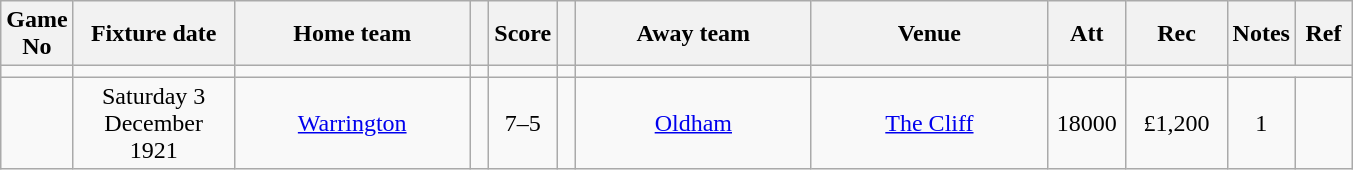<table class="wikitable" style="text-align:center;">
<tr>
<th width=20 abbr="No">Game No</th>
<th width=100 abbr="Date">Fixture date</th>
<th width=150 abbr="Home team">Home team</th>
<th width=5 abbr="space"></th>
<th width=20 abbr="Score">Score</th>
<th width=5 abbr="space"></th>
<th width=150 abbr="Away team">Away team</th>
<th width=150 abbr="Venue">Venue</th>
<th width=45 abbr="Att">Att</th>
<th width=60 abbr="Rec">Rec</th>
<th width=20 abbr="Notes">Notes</th>
<th width=30 abbr="Ref">Ref</th>
</tr>
<tr>
<td></td>
<td></td>
<td></td>
<td></td>
<td></td>
<td></td>
<td></td>
<td></td>
<td></td>
<td></td>
</tr>
<tr>
<td></td>
<td>Saturday 3 December 1921</td>
<td><a href='#'>Warrington</a></td>
<td></td>
<td>7–5</td>
<td></td>
<td><a href='#'>Oldham</a></td>
<td><a href='#'>The Cliff</a></td>
<td>18000</td>
<td>£1,200</td>
<td>1</td>
<td></td>
</tr>
</table>
